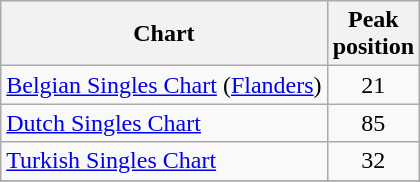<table class="wikitable">
<tr>
<th align="left">Chart</th>
<th align="left">Peak<br>position</th>
</tr>
<tr>
<td><a href='#'>Belgian Singles Chart</a> (<a href='#'>Flanders</a>)</td>
<td align="center">21</td>
</tr>
<tr>
<td><a href='#'>Dutch Singles Chart</a></td>
<td align="center">85</td>
</tr>
<tr>
<td><a href='#'>Turkish Singles Chart</a></td>
<td align="center">32</td>
</tr>
<tr>
</tr>
</table>
